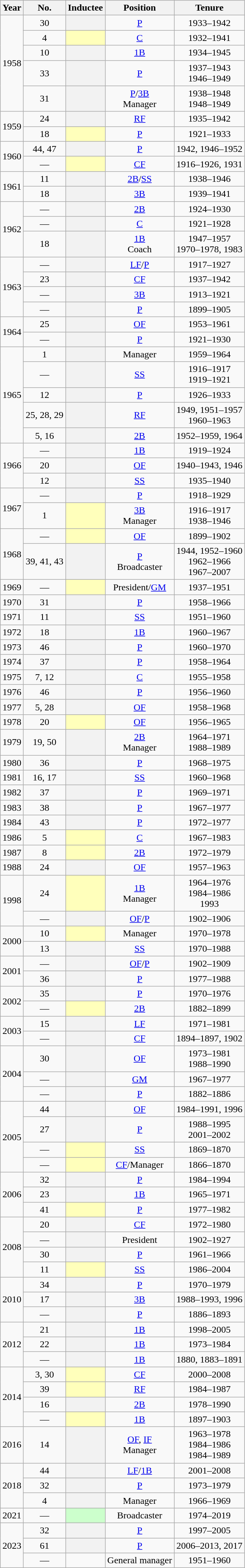<table class="wikitable sortable plainrowheaders" style="text-align:center">
<tr>
<th scope="col">Year</th>
<th scope="col">No.</th>
<th scope="col">Inductee</th>
<th scope="col">Position</th>
<th scope="col">Tenure</th>
</tr>
<tr>
<td rowspan=5>1958</td>
<td>30</td>
<th scope="row" style="text-align:center"></th>
<td><a href='#'>P</a></td>
<td>1933–1942</td>
</tr>
<tr>
<td>4</td>
<th scope="row" style="background:#ffb; text-align:center"><strong></strong></th>
<td><a href='#'>C</a></td>
<td>1932–1941</td>
</tr>
<tr>
<td>10</td>
<th scope="row" style="text-align:center"></th>
<td><a href='#'>1B</a></td>
<td>1934–1945</td>
</tr>
<tr>
<td>33</td>
<th scope="row" style="text-align:center"></th>
<td><a href='#'>P</a></td>
<td>1937–1943<br>1946–1949</td>
</tr>
<tr>
<td>31</td>
<th scope="row" style="text-align:center"></th>
<td><a href='#'>P</a>/<a href='#'>3B</a><br>Manager</td>
<td>1938–1948<br>1948–1949</td>
</tr>
<tr>
<td rowspan=2>1959</td>
<td>24</td>
<th scope="row" style="text-align:center"></th>
<td><a href='#'>RF</a></td>
<td>1935–1942</td>
</tr>
<tr>
<td>18</td>
<th scope="row" style="background:#ffb; text-align:center"><strong></strong></th>
<td><a href='#'>P</a></td>
<td>1921–1933</td>
</tr>
<tr>
<td rowspan=2>1960</td>
<td>44, 47</td>
<th scope="row" style="text-align:center"></th>
<td><a href='#'>P</a></td>
<td>1942, 1946–1952</td>
</tr>
<tr>
<td>—</td>
<th scope="row" style="background:#ffb; text-align:center"><strong></strong></th>
<td><a href='#'>CF</a></td>
<td>1916–1926, 1931</td>
</tr>
<tr>
<td rowspan=2>1961</td>
<td>11</td>
<th scope="row" style="text-align:center"></th>
<td><a href='#'>2B</a>/<a href='#'>SS</a></td>
<td>1938–1946</td>
</tr>
<tr>
<td>18</td>
<th scope="row" style="text-align:center"></th>
<td><a href='#'>3B</a></td>
<td>1939–1941</td>
</tr>
<tr>
<td rowspan=3>1962</td>
<td>—</td>
<th scope="row" style="text-align:center"></th>
<td><a href='#'>2B</a></td>
<td>1924–1930</td>
</tr>
<tr>
<td>—</td>
<th scope="row" style="text-align:center"></th>
<td><a href='#'>C</a></td>
<td>1921–1928</td>
</tr>
<tr>
<td>18</td>
<th scope="row" style="text-align:center"></th>
<td><a href='#'>1B</a><br>Coach</td>
<td>1947–1957<br>1970–1978, 1983</td>
</tr>
<tr>
<td rowspan=4>1963</td>
<td>—</td>
<th scope="row" style="text-align:center"></th>
<td><a href='#'>LF</a>/<a href='#'>P</a></td>
<td>1917–1927</td>
</tr>
<tr>
<td>23</td>
<th scope="row" style="text-align:center"></th>
<td><a href='#'>CF</a></td>
<td>1937–1942</td>
</tr>
<tr>
<td>—</td>
<th scope="row" style="text-align:center"></th>
<td><a href='#'>3B</a></td>
<td>1913–1921</td>
</tr>
<tr>
<td>—</td>
<th scope="row" style="text-align:center"></th>
<td><a href='#'>P</a></td>
<td>1899–1905</td>
</tr>
<tr>
<td rowspan=2>1964</td>
<td>25</td>
<th scope="row" style="text-align:center"></th>
<td><a href='#'>OF</a></td>
<td>1953–1961</td>
</tr>
<tr>
<td>—</td>
<th scope="row" style="text-align:center"></th>
<td><a href='#'>P</a></td>
<td>1921–1930</td>
</tr>
<tr>
<td rowspan=5>1965</td>
<td>1</td>
<th scope="row" style="text-align:center"></th>
<td>Manager</td>
<td>1959–1964</td>
</tr>
<tr>
<td>—</td>
<th scope="row" style="text-align:center"></th>
<td><a href='#'>SS</a></td>
<td>1916–1917<br>1919–1921</td>
</tr>
<tr>
<td>12</td>
<th scope="row" style="text-align:center"></th>
<td><a href='#'>P</a></td>
<td>1926–1933</td>
</tr>
<tr>
<td>25, 28, 29</td>
<th scope="row" style="text-align:center"></th>
<td><a href='#'>RF</a></td>
<td>1949, 1951–1957<br>1960–1963</td>
</tr>
<tr>
<td>5, 16</td>
<th scope="row" style="text-align:center"></th>
<td><a href='#'>2B</a></td>
<td>1952–1959, 1964</td>
</tr>
<tr>
<td rowspan=3>1966</td>
<td>—</td>
<th scope="row" style="text-align:center"></th>
<td><a href='#'>1B</a></td>
<td>1919–1924</td>
</tr>
<tr>
<td>20</td>
<th scope="row" style="text-align:center"></th>
<td><a href='#'>OF</a></td>
<td>1940–1943, 1946</td>
</tr>
<tr>
<td>12</td>
<th scope="row" style="text-align:center"></th>
<td><a href='#'>SS</a></td>
<td>1935–1940</td>
</tr>
<tr>
<td rowspan=2>1967</td>
<td>—</td>
<th scope="row" style="text-align:center"></th>
<td><a href='#'>P</a></td>
<td>1918–1929</td>
</tr>
<tr>
<td>1</td>
<th scope="row" style="background:#ffb; text-align:center"><strong></strong></th>
<td><a href='#'>3B</a><br>Manager</td>
<td>1916–1917<br>1938–1946</td>
</tr>
<tr>
<td rowspan=2>1968</td>
<td>—</td>
<th scope="row" style="background:#ffb; text-align:center"><strong></strong></th>
<td><a href='#'>OF</a></td>
<td>1899–1902</td>
</tr>
<tr>
<td>39, 41, 43</td>
<th scope="row" style="text-align:center"></th>
<td><a href='#'>P</a><br>Broadcaster</td>
<td>1944, 1952–1960<br>1962–1966<br>1967–2007</td>
</tr>
<tr>
<td>1969</td>
<td>—</td>
<th scope="row" style="background:#ffb; text-align:center"><strong></strong></th>
<td>President/<a href='#'>GM</a></td>
<td>1937–1951</td>
</tr>
<tr>
<td>1970</td>
<td>31</td>
<th scope="row" style="text-align:center"></th>
<td><a href='#'>P</a></td>
<td>1958–1966</td>
</tr>
<tr>
<td>1971</td>
<td>11</td>
<th scope="row" style="text-align:center"></th>
<td><a href='#'>SS</a></td>
<td>1951–1960</td>
</tr>
<tr>
<td>1972</td>
<td>18</td>
<th scope="row" style="text-align:center"></th>
<td><a href='#'>1B</a></td>
<td>1960–1967</td>
</tr>
<tr>
<td>1973</td>
<td>46</td>
<th scope="row" style="text-align:center"></th>
<td><a href='#'>P</a></td>
<td>1960–1970</td>
</tr>
<tr>
<td>1974</td>
<td>37</td>
<th scope="row" style="text-align:center"></th>
<td><a href='#'>P</a></td>
<td>1958–1964</td>
</tr>
<tr>
<td>1975</td>
<td>7, 12</td>
<th scope="row" style="text-align:center"></th>
<td><a href='#'>C</a></td>
<td>1955–1958</td>
</tr>
<tr>
<td>1976</td>
<td>46</td>
<th scope="row" style="text-align:center"></th>
<td><a href='#'>P</a></td>
<td>1956–1960</td>
</tr>
<tr>
<td>1977</td>
<td>5, 28</td>
<th scope="row" style="text-align:center"></th>
<td><a href='#'>OF</a></td>
<td>1958–1968</td>
</tr>
<tr>
<td>1978</td>
<td>20</td>
<th scope="row" style="background:#ffb; text-align:center"><strong></strong></th>
<td><a href='#'>OF</a></td>
<td>1956–1965</td>
</tr>
<tr>
<td>1979</td>
<td>19, 50</td>
<th scope="row" style="text-align:center"></th>
<td><a href='#'>2B</a><br>Manager</td>
<td>1964–1971<br>1988–1989</td>
</tr>
<tr>
<td>1980</td>
<td>36</td>
<th scope="row" style="text-align:center"></th>
<td><a href='#'>P</a></td>
<td>1968–1975</td>
</tr>
<tr>
<td>1981</td>
<td>16, 17</td>
<th scope="row" style="text-align:center"></th>
<td><a href='#'>SS</a></td>
<td>1960–1968</td>
</tr>
<tr>
<td>1982</td>
<td>37</td>
<th scope="row" style="text-align:center"></th>
<td><a href='#'>P</a></td>
<td>1969–1971</td>
</tr>
<tr>
<td>1983</td>
<td>38</td>
<th scope="row" style="text-align:center"></th>
<td><a href='#'>P</a></td>
<td>1967–1977</td>
</tr>
<tr>
<td>1984</td>
<td>43</td>
<th scope="row" style="text-align:center"></th>
<td><a href='#'>P</a></td>
<td>1972–1977</td>
</tr>
<tr>
<td>1986</td>
<td>5</td>
<th scope="row" style="background:#ffb; text-align:center"><strong></strong></th>
<td><a href='#'>C</a></td>
<td>1967–1983</td>
</tr>
<tr>
<td>1987</td>
<td>8</td>
<th scope="row" style="background:#ffb; text-align:center"><strong></strong></th>
<td><a href='#'>2B</a></td>
<td>1972–1979</td>
</tr>
<tr>
<td>1988</td>
<td>24</td>
<th scope="row" style="text-align:center"></th>
<td><a href='#'>OF</a></td>
<td>1957–1963</td>
</tr>
<tr>
<td rowspan=2>1998</td>
<td>24</td>
<th scope="row" style="background:#ffb; text-align:center"><strong></strong></th>
<td><a href='#'>1B</a><br>Manager</td>
<td>1964–1976<br>1984–1986<br>1993</td>
</tr>
<tr>
<td>—</td>
<th scope="row" style="text-align:center"></th>
<td><a href='#'>OF</a>/<a href='#'>P</a></td>
<td>1902–1906</td>
</tr>
<tr>
<td rowspan=2>2000</td>
<td>10</td>
<th scope="row" style="background:#ffb; text-align:center"><strong></strong></th>
<td>Manager</td>
<td>1970–1978</td>
</tr>
<tr>
<td>13</td>
<th scope="row" style="text-align:center"></th>
<td><a href='#'>SS</a></td>
<td>1970–1988</td>
</tr>
<tr>
<td rowspan=2>2001</td>
<td>—</td>
<th scope="row" style="text-align:center"></th>
<td><a href='#'>OF</a>/<a href='#'>P</a></td>
<td>1902–1909</td>
</tr>
<tr>
<td>36</td>
<th scope="row" style="text-align:center"></th>
<td><a href='#'>P</a></td>
<td>1977–1988</td>
</tr>
<tr>
<td rowspan=2>2002</td>
<td>35</td>
<th scope="row" style="text-align:center"></th>
<td><a href='#'>P</a></td>
<td>1970–1976</td>
</tr>
<tr>
<td>—</td>
<th scope="row" style="background:#ffb; text-align:center"><strong></strong></th>
<td><a href='#'>2B</a></td>
<td>1882–1899</td>
</tr>
<tr>
<td rowspan=2>2003</td>
<td>15</td>
<th scope="row" style="text-align:center"></th>
<td><a href='#'>LF</a></td>
<td>1971–1981</td>
</tr>
<tr>
<td>—</td>
<th scope="row" style="text-align:center"></th>
<td><a href='#'>CF</a></td>
<td>1894–1897, 1902</td>
</tr>
<tr>
<td rowspan=3>2004</td>
<td>30</td>
<th scope="row" style="text-align:center"></th>
<td><a href='#'>OF</a></td>
<td>1973–1981<br>1988–1990</td>
</tr>
<tr>
<td>—</td>
<th scope="row" style="text-align:center"></th>
<td><a href='#'>GM</a></td>
<td>1967–1977</td>
</tr>
<tr>
<td>—</td>
<th scope="row" style="text-align:center"></th>
<td><a href='#'>P</a></td>
<td>1882–1886</td>
</tr>
<tr>
<td rowspan=4>2005</td>
<td>44</td>
<th scope="row" style="text-align:center"></th>
<td><a href='#'>OF</a></td>
<td>1984–1991, 1996</td>
</tr>
<tr>
<td>27</td>
<th scope="row" style="text-align:center"></th>
<td><a href='#'>P</a></td>
<td>1988–1995<br>2001–2002</td>
</tr>
<tr>
<td>—</td>
<th scope="row" style="background:#ffb; text-align:center"><strong></strong></th>
<td><a href='#'>SS</a></td>
<td>1869–1870</td>
</tr>
<tr>
<td>—</td>
<th scope="row" style="background:#ffb; text-align:center"><strong></strong></th>
<td><a href='#'>CF</a>/Manager</td>
<td>1866–1870</td>
</tr>
<tr>
<td rowspan=3>2006</td>
<td>32</td>
<th scope="row" style="text-align:center"></th>
<td><a href='#'>P</a></td>
<td>1984–1994</td>
</tr>
<tr>
<td>23</td>
<th scope="row" style="text-align:center"></th>
<td><a href='#'>1B</a></td>
<td>1965–1971</td>
</tr>
<tr>
<td>41</td>
<th scope="row" style="background:#ffb; text-align:center"><strong></strong></th>
<td><a href='#'>P</a></td>
<td>1977–1982</td>
</tr>
<tr>
<td rowspan=4>2008</td>
<td>20</td>
<th scope="row" style="text-align:center"></th>
<td><a href='#'>CF</a></td>
<td>1972–1980</td>
</tr>
<tr>
<td>—</td>
<th scope="row" style="text-align:center"></th>
<td>President</td>
<td>1902–1927</td>
</tr>
<tr>
<td>30</td>
<th scope="row" style="text-align:center"></th>
<td><a href='#'>P</a></td>
<td>1961–1966</td>
</tr>
<tr>
<td>11</td>
<th scope="row" style="background:#ffb; text-align:center"><strong></strong></th>
<td><a href='#'>SS</a></td>
<td>1986–2004</td>
</tr>
<tr>
<td rowspan=3>2010</td>
<td>34</td>
<th scope="row" style="text-align:center"></th>
<td><a href='#'>P</a></td>
<td>1970–1979</td>
</tr>
<tr>
<td>17</td>
<th scope="row" style="text-align:center"></th>
<td><a href='#'>3B</a></td>
<td>1988–1993, 1996</td>
</tr>
<tr>
<td>—</td>
<th scope="row" style="text-align:center"></th>
<td><a href='#'>P</a></td>
<td>1886–1893</td>
</tr>
<tr>
<td rowspan=3>2012</td>
<td>21</td>
<th scope="row" style="text-align:center"></th>
<td><a href='#'>1B</a></td>
<td>1998–2005</td>
</tr>
<tr>
<td>22</td>
<th scope="row" style="text-align:center"></th>
<td><a href='#'>1B</a></td>
<td>1973–1984</td>
</tr>
<tr>
<td>—</td>
<th scope="row" style="text-align:center"></th>
<td><a href='#'>1B</a></td>
<td>1880, 1883–1891</td>
</tr>
<tr>
<td rowspan=4>2014</td>
<td>3, 30</td>
<th scope="row" style="background:#ffb; text-align:center"><strong></strong></th>
<td><a href='#'>CF</a></td>
<td>2000–2008</td>
</tr>
<tr>
<td>39</td>
<th scope="row" style="background:#ffb; text-align:center"><strong></strong></th>
<td><a href='#'>RF</a></td>
<td>1984–1987</td>
</tr>
<tr>
<td>16</td>
<th scope="row" style="text-align:center"></th>
<td><a href='#'>2B</a></td>
<td>1978–1990</td>
</tr>
<tr>
<td>—</td>
<th scope="row" style="background:#ffb; text-align:center"><strong></strong></th>
<td><a href='#'>1B</a></td>
<td>1897–1903</td>
</tr>
<tr>
<td>2016</td>
<td>14</td>
<th scope="row" style="text-align:center"></th>
<td><a href='#'>OF</a>, <a href='#'>IF</a><br>Manager</td>
<td>1963–1978<br>1984–1986<br>1984–1989</td>
</tr>
<tr>
<td rowspan=3>2018</td>
<td>44</td>
<th scope="row" style="text-align:center"></th>
<td><a href='#'>LF</a>/<a href='#'>1B</a></td>
<td>2001–2008</td>
</tr>
<tr>
<td>32</td>
<th scope="row" style="text-align:center"></th>
<td><a href='#'>P</a></td>
<td>1973–1979</td>
</tr>
<tr>
<td>4</td>
<th scope="row" style="text-align:center"></th>
<td>Manager</td>
<td>1966–1969</td>
</tr>
<tr>
<td>2021</td>
<td>—</td>
<th scope="row" style="background:#cfc; text-align:center"><strong></strong></th>
<td>Broadcaster</td>
<td>1974–2019</td>
</tr>
<tr>
<td rowspan=3>2023</td>
<td>32</td>
<th scope="row" style="text-align:center"></th>
<td><a href='#'>P</a></td>
<td>1997–2005</td>
</tr>
<tr>
<td>61</td>
<th scope="row" style="text-align:center"></th>
<td><a href='#'>P</a></td>
<td>2006–2013, 2017</td>
</tr>
<tr>
<td>—</td>
<td !scope="row" style="text-align:center"></td>
<td>General manager</td>
<td>1951–1960</td>
</tr>
</table>
